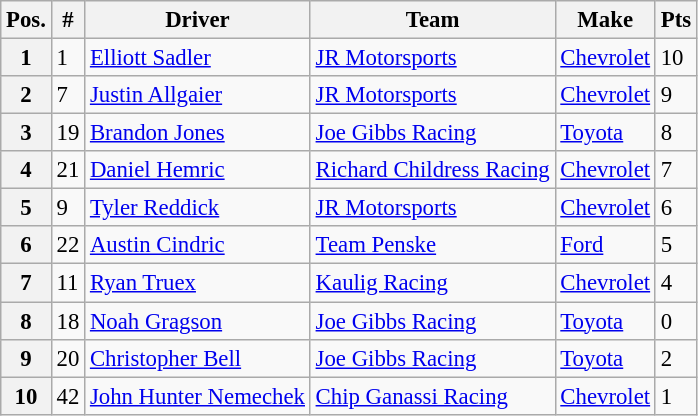<table class="wikitable" style="font-size:95%">
<tr>
<th>Pos.</th>
<th>#</th>
<th>Driver</th>
<th>Team</th>
<th>Make</th>
<th>Pts</th>
</tr>
<tr>
<th>1</th>
<td>1</td>
<td><a href='#'>Elliott Sadler</a></td>
<td><a href='#'>JR Motorsports</a></td>
<td><a href='#'>Chevrolet</a></td>
<td>10</td>
</tr>
<tr>
<th>2</th>
<td>7</td>
<td><a href='#'>Justin Allgaier</a></td>
<td><a href='#'>JR Motorsports</a></td>
<td><a href='#'>Chevrolet</a></td>
<td>9</td>
</tr>
<tr>
<th>3</th>
<td>19</td>
<td><a href='#'>Brandon Jones</a></td>
<td><a href='#'>Joe Gibbs Racing</a></td>
<td><a href='#'>Toyota</a></td>
<td>8</td>
</tr>
<tr>
<th>4</th>
<td>21</td>
<td><a href='#'>Daniel Hemric</a></td>
<td><a href='#'>Richard Childress Racing</a></td>
<td><a href='#'>Chevrolet</a></td>
<td>7</td>
</tr>
<tr>
<th>5</th>
<td>9</td>
<td><a href='#'>Tyler Reddick</a></td>
<td><a href='#'>JR Motorsports</a></td>
<td><a href='#'>Chevrolet</a></td>
<td>6</td>
</tr>
<tr>
<th>6</th>
<td>22</td>
<td><a href='#'>Austin Cindric</a></td>
<td><a href='#'>Team Penske</a></td>
<td><a href='#'>Ford</a></td>
<td>5</td>
</tr>
<tr>
<th>7</th>
<td>11</td>
<td><a href='#'>Ryan Truex</a></td>
<td><a href='#'>Kaulig Racing</a></td>
<td><a href='#'>Chevrolet</a></td>
<td>4</td>
</tr>
<tr>
<th>8</th>
<td>18</td>
<td><a href='#'>Noah Gragson</a></td>
<td><a href='#'>Joe Gibbs Racing</a></td>
<td><a href='#'>Toyota</a></td>
<td>0</td>
</tr>
<tr>
<th>9</th>
<td>20</td>
<td><a href='#'>Christopher Bell</a></td>
<td><a href='#'>Joe Gibbs Racing</a></td>
<td><a href='#'>Toyota</a></td>
<td>2</td>
</tr>
<tr>
<th>10</th>
<td>42</td>
<td><a href='#'>John Hunter Nemechek</a></td>
<td><a href='#'>Chip Ganassi Racing</a></td>
<td><a href='#'>Chevrolet</a></td>
<td>1</td>
</tr>
</table>
